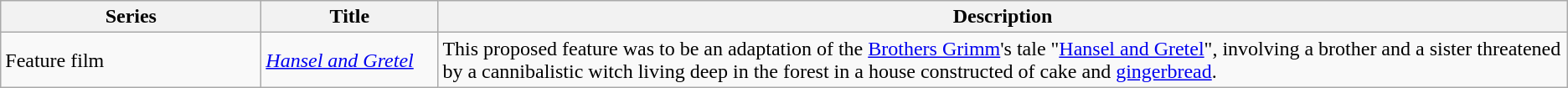<table class="wikitable">
<tr>
<th style="width:150pt;">Series</th>
<th style="width:100pt;">Title</th>
<th>Description</th>
</tr>
<tr>
<td>Feature film</td>
<td><em><a href='#'>Hansel and Gretel</a></em></td>
<td>This proposed feature was to be an adaptation of the <a href='#'>Brothers Grimm</a>'s tale "<a href='#'>Hansel and Gretel</a>", involving a brother and a sister threatened by a cannibalistic witch living deep in the forest in a house constructed of cake and <a href='#'>gingerbread</a>.</td>
</tr>
</table>
